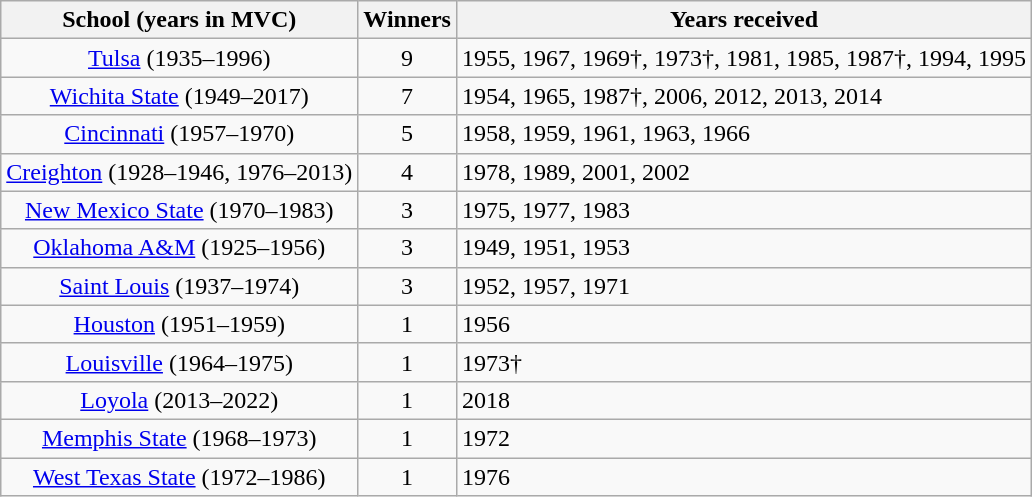<table class="wikitable sortable" style="text-align:center;">
<tr>
<th>School (years in MVC)</th>
<th>Winners</th>
<th>Years received</th>
</tr>
<tr align=center>
<td><a href='#'>Tulsa</a> (1935–1996)</td>
<td>9</td>
<td align=left>1955, 1967, 1969†, 1973†, 1981, 1985, 1987†, 1994, 1995</td>
</tr>
<tr align=center>
<td><a href='#'>Wichita State</a> (1949–2017)</td>
<td>7</td>
<td align=left>1954, 1965, 1987†, 2006, 2012, 2013, 2014</td>
</tr>
<tr align=center>
<td><a href='#'>Cincinnati</a> (1957–1970)</td>
<td>5</td>
<td align=left>1958, 1959, 1961, 1963, 1966</td>
</tr>
<tr align=center>
<td><a href='#'>Creighton</a> (1928–1946, 1976–2013)</td>
<td>4</td>
<td align=left>1978, 1989, 2001, 2002</td>
</tr>
<tr align=center>
<td><a href='#'>New Mexico State</a> (1970–1983)</td>
<td>3</td>
<td align=left>1975, 1977, 1983</td>
</tr>
<tr align=center>
<td><a href='#'>Oklahoma A&M</a> (1925–1956)</td>
<td>3</td>
<td align=left>1949, 1951, 1953</td>
</tr>
<tr align=center>
<td><a href='#'>Saint Louis</a> (1937–1974)</td>
<td>3</td>
<td align=left>1952, 1957, 1971</td>
</tr>
<tr align=center>
<td><a href='#'>Houston</a> (1951–1959)</td>
<td>1</td>
<td align=left>1956</td>
</tr>
<tr align=center>
<td><a href='#'>Louisville</a> (1964–1975)</td>
<td>1</td>
<td align=left>1973†</td>
</tr>
<tr align=center>
<td><a href='#'>Loyola</a> (2013–2022)</td>
<td>1</td>
<td align=left>2018</td>
</tr>
<tr align=center>
<td><a href='#'>Memphis State</a> (1968–1973)</td>
<td>1</td>
<td align=left>1972</td>
</tr>
<tr align=center>
<td><a href='#'>West Texas State</a> (1972–1986)</td>
<td>1</td>
<td align=left>1976</td>
</tr>
</table>
